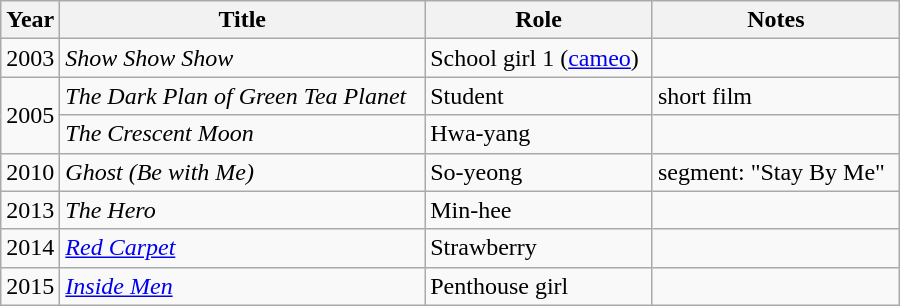<table class="wikitable" style="width:600px">
<tr>
<th width=10>Year</th>
<th>Title</th>
<th>Role</th>
<th>Notes</th>
</tr>
<tr>
<td>2003</td>
<td><em>Show Show Show</em></td>
<td>School girl 1 (<a href='#'>cameo</a>)</td>
<td></td>
</tr>
<tr>
<td rowspan=2>2005</td>
<td><em>The Dark Plan of Green Tea Planet</em></td>
<td>Student</td>
<td>short film</td>
</tr>
<tr>
<td><em>The Crescent Moon</em></td>
<td>Hwa-yang</td>
<td></td>
</tr>
<tr>
<td>2010</td>
<td><em>Ghost (Be with Me)</em></td>
<td>So-yeong</td>
<td>segment: "Stay By Me"</td>
</tr>
<tr>
<td>2013</td>
<td><em>The Hero</em></td>
<td>Min-hee</td>
<td></td>
</tr>
<tr>
<td>2014</td>
<td><em><a href='#'>Red Carpet</a></em></td>
<td>Strawberry</td>
<td></td>
</tr>
<tr>
<td>2015</td>
<td><em><a href='#'>Inside Men</a></em></td>
<td>Penthouse girl</td>
<td></td>
</tr>
</table>
